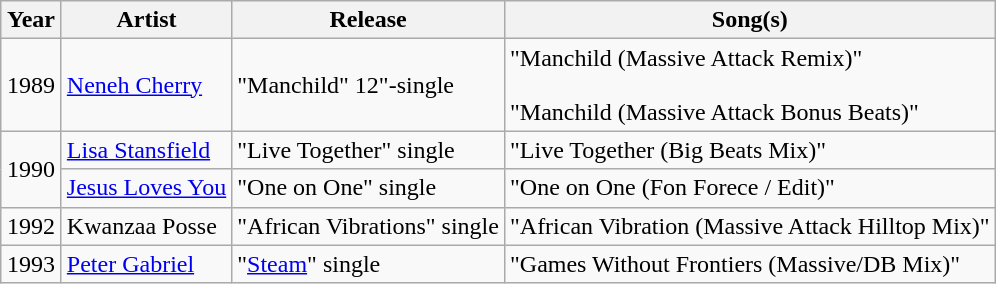<table class="wikitable">
<tr>
<th style="width:33px;">Year</th>
<th>Artist</th>
<th>Release</th>
<th>Song(s)</th>
</tr>
<tr>
<td style="text-align:center;">1989</td>
<td><a href='#'>Neneh Cherry</a></td>
<td>"Manchild" 12"-single</td>
<td>"Manchild (Massive Attack Remix)"<br><br>"Manchild (Massive Attack Bonus Beats)"</td>
</tr>
<tr>
<td style="text-align:center;" rowspan="2">1990</td>
<td><a href='#'>Lisa Stansfield</a></td>
<td>"Live Together" single</td>
<td>"Live Together (Big Beats Mix)"</td>
</tr>
<tr>
<td><a href='#'>Jesus Loves You</a></td>
<td>"One on One" single</td>
<td>"One on One (Fon Forece / Edit)"</td>
</tr>
<tr>
<td style="text-align:center;">1992</td>
<td>Kwanzaa Posse</td>
<td>"African Vibrations" single</td>
<td>"African Vibration (Massive Attack Hilltop Mix)"</td>
</tr>
<tr>
<td style="text-align:center;">1993</td>
<td><a href='#'>Peter Gabriel</a></td>
<td>"<a href='#'>Steam</a>" single</td>
<td>"Games Without Frontiers (Massive/DB Mix)"</td>
</tr>
</table>
